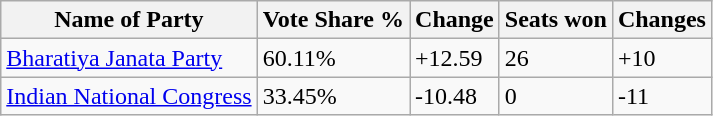<table class="wikitable sortable">
<tr>
<th>Name of Party</th>
<th>Vote Share %</th>
<th>Change</th>
<th>Seats won</th>
<th>Changes</th>
</tr>
<tr>
<td><a href='#'>Bharatiya Janata Party</a></td>
<td>60.11%</td>
<td>+12.59</td>
<td>26</td>
<td>+10</td>
</tr>
<tr>
<td><a href='#'>Indian National Congress</a></td>
<td>33.45%</td>
<td>-10.48</td>
<td>0</td>
<td>-11</td>
</tr>
</table>
